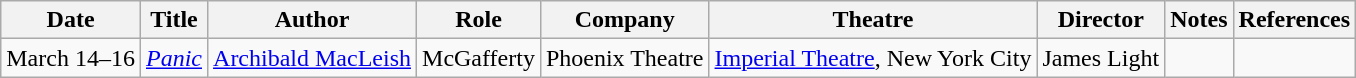<table class="wikitable">
<tr>
<th>Date</th>
<th>Title</th>
<th>Author</th>
<th>Role</th>
<th>Company</th>
<th>Theatre</th>
<th>Director</th>
<th>Notes</th>
<th>References</th>
</tr>
<tr>
<td>March 14–16</td>
<td><em><a href='#'>Panic</a></em></td>
<td><a href='#'>Archibald&nbsp;MacLeish</a></td>
<td>McGafferty</td>
<td>Phoenix Theatre</td>
<td><a href='#'>Imperial&nbsp;Theatre</a>, New York City</td>
<td>James Light</td>
<td>   </td>
<td></td>
</tr>
</table>
